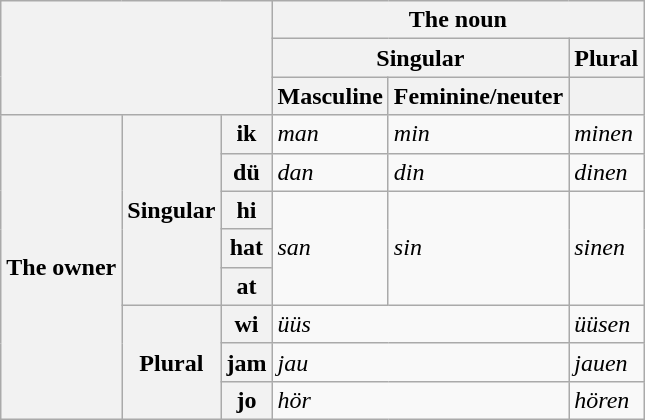<table class="wikitable">
<tr>
<th colspan="3" rowspan="3"></th>
<th colspan="3">The noun</th>
</tr>
<tr>
<th colspan="2">Singular</th>
<th>Plural</th>
</tr>
<tr>
<th>Masculine</th>
<th>Feminine/neuter</th>
<th></th>
</tr>
<tr>
<th rowspan="8">The owner</th>
<th rowspan="5">Singular</th>
<th>ik</th>
<td><em>man</em></td>
<td><em>min</em></td>
<td><em>minen</em></td>
</tr>
<tr>
<th>dü</th>
<td><em>dan</em></td>
<td><em>din</em></td>
<td><em>dinen</em></td>
</tr>
<tr>
<th>hi</th>
<td rowspan="3"><em>san</em></td>
<td rowspan="3"><em>sin</em></td>
<td rowspan="3"><em>sinen</em></td>
</tr>
<tr>
<th>hat</th>
</tr>
<tr>
<th>at</th>
</tr>
<tr>
<th rowspan="3">Plural</th>
<th>wi</th>
<td colspan="2"><em>üüs</em></td>
<td><em>üüsen</em></td>
</tr>
<tr>
<th>jam</th>
<td colspan="2"><em>jau</em></td>
<td><em>jauen</em></td>
</tr>
<tr>
<th>jo</th>
<td colspan="2"><em>hör</em></td>
<td><em>hören</em></td>
</tr>
</table>
